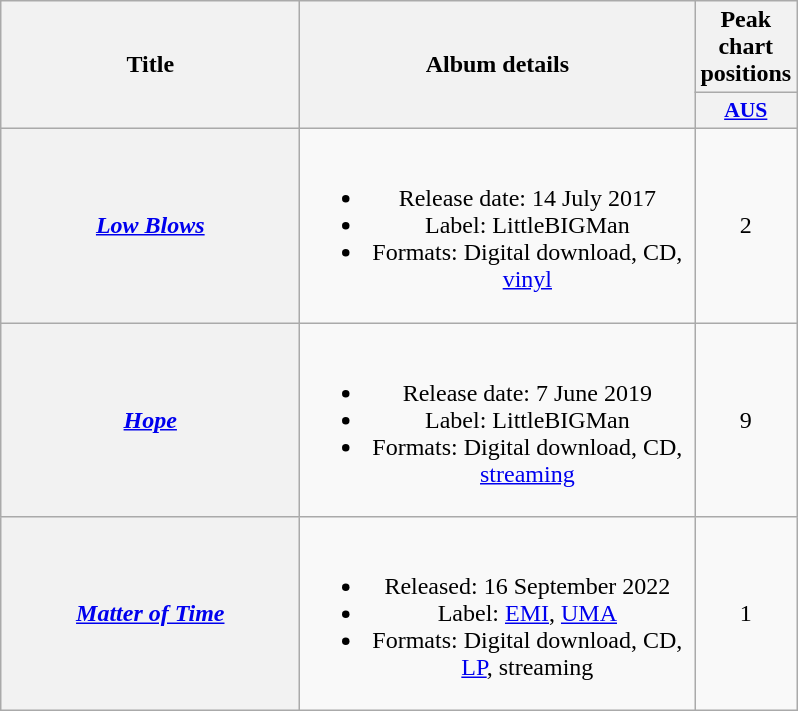<table class="wikitable plainrowheaders" style="text-align:center;">
<tr>
<th scope="col" rowspan="2" style="width:12em;">Title</th>
<th scope="col" rowspan="2" style="width:16em;">Album details</th>
<th scope="col" colspan="1">Peak chart positions</th>
</tr>
<tr>
<th scope="col" style="width:3em;font-size:90%;"><a href='#'>AUS</a><br></th>
</tr>
<tr>
<th scope="row"><em><a href='#'>Low Blows</a></em></th>
<td><br><ul><li>Release date: 14 July 2017</li><li>Label: LittleBIGMan</li><li>Formats: Digital download, CD, <a href='#'>vinyl</a></li></ul></td>
<td>2</td>
</tr>
<tr>
<th scope="row"><em><a href='#'>Hope</a></em></th>
<td><br><ul><li>Release date: 7 June 2019</li><li>Label: LittleBIGMan</li><li>Formats: Digital download, CD, <a href='#'>streaming</a></li></ul></td>
<td>9</td>
</tr>
<tr>
<th scope="row"><em><a href='#'>Matter of Time</a></em></th>
<td><br><ul><li>Released: 16 September 2022</li><li>Label: <a href='#'>EMI</a>, <a href='#'>UMA</a></li><li>Formats: Digital download, CD, <a href='#'>LP</a>, streaming</li></ul></td>
<td>1<br></td>
</tr>
</table>
